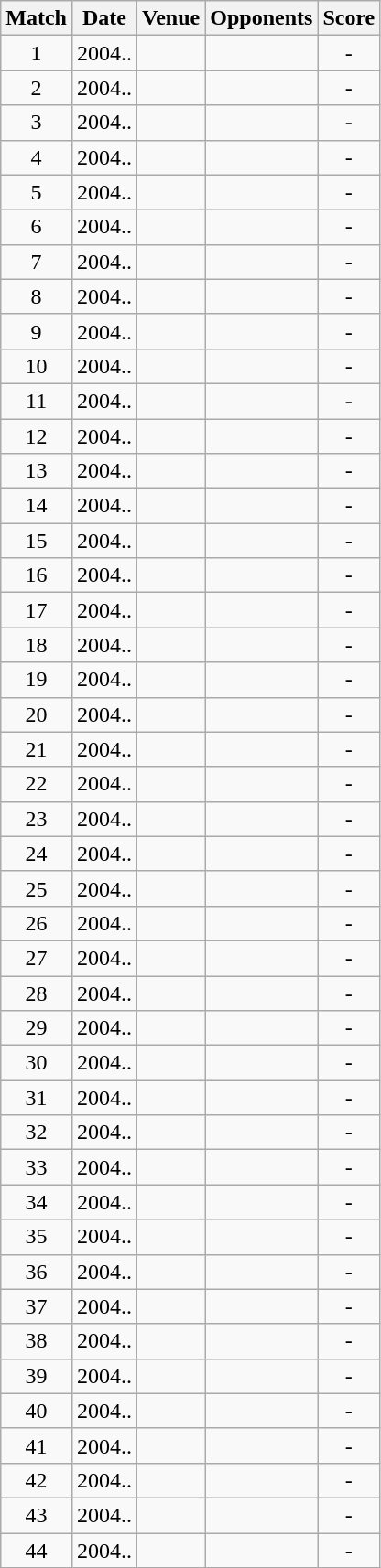<table class="wikitable" style="text-align:center;">
<tr>
<th>Match</th>
<th>Date</th>
<th>Venue</th>
<th>Opponents</th>
<th>Score</th>
</tr>
<tr>
<td>1</td>
<td>2004..</td>
<td></td>
<td></td>
<td>-</td>
</tr>
<tr>
<td>2</td>
<td>2004..</td>
<td></td>
<td></td>
<td>-</td>
</tr>
<tr>
<td>3</td>
<td>2004..</td>
<td></td>
<td></td>
<td>-</td>
</tr>
<tr>
<td>4</td>
<td>2004..</td>
<td></td>
<td></td>
<td>-</td>
</tr>
<tr>
<td>5</td>
<td>2004..</td>
<td></td>
<td></td>
<td>-</td>
</tr>
<tr>
<td>6</td>
<td>2004..</td>
<td></td>
<td></td>
<td>-</td>
</tr>
<tr>
<td>7</td>
<td>2004..</td>
<td></td>
<td></td>
<td>-</td>
</tr>
<tr>
<td>8</td>
<td>2004..</td>
<td></td>
<td></td>
<td>-</td>
</tr>
<tr>
<td>9</td>
<td>2004..</td>
<td></td>
<td></td>
<td>-</td>
</tr>
<tr>
<td>10</td>
<td>2004..</td>
<td></td>
<td></td>
<td>-</td>
</tr>
<tr>
<td>11</td>
<td>2004..</td>
<td></td>
<td></td>
<td>-</td>
</tr>
<tr>
<td>12</td>
<td>2004..</td>
<td></td>
<td></td>
<td>-</td>
</tr>
<tr>
<td>13</td>
<td>2004..</td>
<td></td>
<td></td>
<td>-</td>
</tr>
<tr>
<td>14</td>
<td>2004..</td>
<td></td>
<td></td>
<td>-</td>
</tr>
<tr>
<td>15</td>
<td>2004..</td>
<td></td>
<td></td>
<td>-</td>
</tr>
<tr>
<td>16</td>
<td>2004..</td>
<td></td>
<td></td>
<td>-</td>
</tr>
<tr>
<td>17</td>
<td>2004..</td>
<td></td>
<td></td>
<td>-</td>
</tr>
<tr>
<td>18</td>
<td>2004..</td>
<td></td>
<td></td>
<td>-</td>
</tr>
<tr>
<td>19</td>
<td>2004..</td>
<td></td>
<td></td>
<td>-</td>
</tr>
<tr>
<td>20</td>
<td>2004..</td>
<td></td>
<td></td>
<td>-</td>
</tr>
<tr>
<td>21</td>
<td>2004..</td>
<td></td>
<td></td>
<td>-</td>
</tr>
<tr>
<td>22</td>
<td>2004..</td>
<td></td>
<td></td>
<td>-</td>
</tr>
<tr>
<td>23</td>
<td>2004..</td>
<td></td>
<td></td>
<td>-</td>
</tr>
<tr>
<td>24</td>
<td>2004..</td>
<td></td>
<td></td>
<td>-</td>
</tr>
<tr>
<td>25</td>
<td>2004..</td>
<td></td>
<td></td>
<td>-</td>
</tr>
<tr>
<td>26</td>
<td>2004..</td>
<td></td>
<td></td>
<td>-</td>
</tr>
<tr>
<td>27</td>
<td>2004..</td>
<td></td>
<td></td>
<td>-</td>
</tr>
<tr>
<td>28</td>
<td>2004..</td>
<td></td>
<td></td>
<td>-</td>
</tr>
<tr>
<td>29</td>
<td>2004..</td>
<td></td>
<td></td>
<td>-</td>
</tr>
<tr>
<td>30</td>
<td>2004..</td>
<td></td>
<td></td>
<td>-</td>
</tr>
<tr>
<td>31</td>
<td>2004..</td>
<td></td>
<td></td>
<td>-</td>
</tr>
<tr>
<td>32</td>
<td>2004..</td>
<td></td>
<td></td>
<td>-</td>
</tr>
<tr>
<td>33</td>
<td>2004..</td>
<td></td>
<td></td>
<td>-</td>
</tr>
<tr>
<td>34</td>
<td>2004..</td>
<td></td>
<td></td>
<td>-</td>
</tr>
<tr>
<td>35</td>
<td>2004..</td>
<td></td>
<td></td>
<td>-</td>
</tr>
<tr>
<td>36</td>
<td>2004..</td>
<td></td>
<td></td>
<td>-</td>
</tr>
<tr>
<td>37</td>
<td>2004..</td>
<td></td>
<td></td>
<td>-</td>
</tr>
<tr>
<td>38</td>
<td>2004..</td>
<td></td>
<td></td>
<td>-</td>
</tr>
<tr>
<td>39</td>
<td>2004..</td>
<td></td>
<td></td>
<td>-</td>
</tr>
<tr>
<td>40</td>
<td>2004..</td>
<td></td>
<td></td>
<td>-</td>
</tr>
<tr>
<td>41</td>
<td>2004..</td>
<td></td>
<td></td>
<td>-</td>
</tr>
<tr>
<td>42</td>
<td>2004..</td>
<td></td>
<td></td>
<td>-</td>
</tr>
<tr>
<td>43</td>
<td>2004..</td>
<td></td>
<td></td>
<td>-</td>
</tr>
<tr>
<td>44</td>
<td>2004..</td>
<td></td>
<td></td>
<td>-</td>
</tr>
</table>
